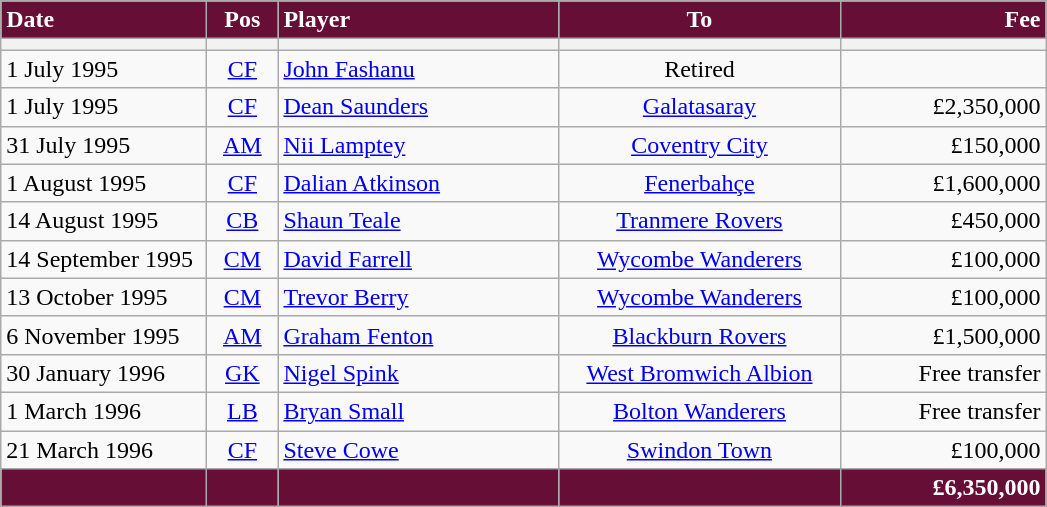<table class="wikitable">
<tr>
<th style="background:#670E36; color:#ffffff; text-align:left; width:130px">Date</th>
<th style="background:#670E36; color:#ffffff; text-align:center; width:40px">Pos</th>
<th style="background:#670E36; color:#ffffff; text-align:left; width:180px">Player</th>
<th style="background:#670E36; color:#ffffff; text-align:center; width:180px">To</th>
<th style="background:#670E36; color:#ffffff; text-align:right; width:130px">Fee</th>
</tr>
<tr>
<th></th>
<th></th>
<th></th>
<th></th>
<th></th>
</tr>
<tr>
<td>1 July 1995</td>
<td style="text-align:center;"><a href='#'>CF</a></td>
<td><a href='#'>John Fashanu</a></td>
<td style="text-align:center;">Retired</td>
<td></td>
</tr>
<tr>
<td>1 July 1995</td>
<td style="text-align:center;"><a href='#'>CF</a></td>
<td> <a href='#'>Dean Saunders</a></td>
<td style="text-align:center;"> <a href='#'>Galatasaray</a></td>
<td style="text-align:right;">£2,350,000</td>
</tr>
<tr>
<td>31 July 1995</td>
<td style="text-align:center;"><a href='#'>AM</a></td>
<td> <a href='#'>Nii Lamptey</a></td>
<td style="text-align:center;"><a href='#'>Coventry City</a></td>
<td style="text-align:right;">£150,000</td>
</tr>
<tr>
<td>1 August 1995</td>
<td style="text-align:center;"><a href='#'>CF</a></td>
<td><a href='#'>Dalian Atkinson</a></td>
<td style="text-align:center;"> <a href='#'>Fenerbahçe</a></td>
<td style="text-align:right;">£1,600,000</td>
</tr>
<tr>
<td>14 August 1995</td>
<td style="text-align:center;"><a href='#'>CB</a></td>
<td><a href='#'>Shaun Teale</a></td>
<td style="text-align:center;"><a href='#'>Tranmere Rovers</a></td>
<td style="text-align:right;">£450,000</td>
</tr>
<tr>
<td>14 September 1995</td>
<td style="text-align:center;"><a href='#'>CM</a></td>
<td><a href='#'>David Farrell</a></td>
<td style="text-align:center;"><a href='#'>Wycombe Wanderers</a></td>
<td style="text-align:right;">£100,000</td>
</tr>
<tr>
<td>13 October 1995</td>
<td style="text-align:center;"><a href='#'>CM</a></td>
<td><a href='#'>Trevor Berry</a></td>
<td style="text-align:center;"><a href='#'>Wycombe Wanderers</a></td>
<td style="text-align:right;">£100,000</td>
</tr>
<tr>
<td>6 November 1995</td>
<td style="text-align:center;"><a href='#'>AM</a></td>
<td><a href='#'>Graham Fenton</a></td>
<td style="text-align:center;"><a href='#'>Blackburn Rovers</a></td>
<td style="text-align:right;">£1,500,000</td>
</tr>
<tr>
<td>30 January 1996</td>
<td style="text-align:center;"><a href='#'>GK</a></td>
<td><a href='#'>Nigel Spink</a></td>
<td style="text-align:center;"><a href='#'>West Bromwich Albion</a></td>
<td style="text-align:right;">Free transfer</td>
</tr>
<tr>
<td>1 March 1996</td>
<td style="text-align:center;"><a href='#'>LB</a></td>
<td><a href='#'>Bryan Small</a></td>
<td style="text-align:center;"><a href='#'>Bolton Wanderers</a></td>
<td style="text-align:right;">Free transfer</td>
</tr>
<tr>
<td>21 March 1996</td>
<td style="text-align:center;"><a href='#'>CF</a></td>
<td><a href='#'>Steve Cowe</a></td>
<td style="text-align:center;"><a href='#'>Swindon Town</a></td>
<td style="text-align:right;">£100,000</td>
</tr>
<tr>
<th style="background:#670E36;"></th>
<th style="background:#670E36;"></th>
<th style="background:#670E36;"></th>
<th style="background:#670E36;"></th>
<th style="background:#670E36; color:#ffffff; text-align:right;"><strong>£6,350,000</strong></th>
</tr>
</table>
